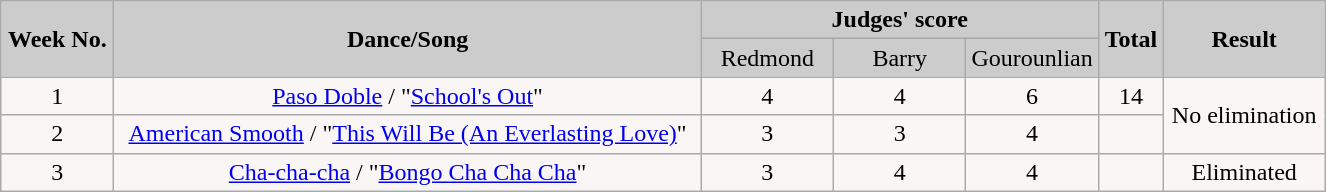<table class="wikitable collapsible">
<tr>
<th rowspan="2" style="background:#ccc; text-align:Center;"><strong>Week No.</strong></th>
<th rowspan="2" style="background:#ccc; text-align:Center;"><strong>Dance/Song</strong></th>
<th colspan="3" style="background:#ccc; text-align:Center;"><strong>Judges' score</strong></th>
<th rowspan="2" style="background:#ccc; text-align:Center;"><strong>Total</strong></th>
<th rowspan="2" style="background:#ccc; text-align:Center;"><strong>Result</strong></th>
</tr>
<tr style="text-align:center; background:#ccc;">
<td style="width:10%; ">Redmond</td>
<td style="width:10%; ">Barry</td>
<td style="width:10%; ">Gourounlian</td>
</tr>
<tr style="text-align:center; background:#faf6f6;">
<td>1</td>
<td><a href='#'>Paso Doble</a> / "<a href='#'>School's Out</a>"</td>
<td>4</td>
<td>4</td>
<td>6</td>
<td>14</td>
<td rowspan="2">No elimination</td>
</tr>
<tr style="text-align:center; background:#faf6f6;">
<td>2</td>
<td><a href='#'>American Smooth</a> / "<a href='#'>This Will Be (An Everlasting Love)</a>"</td>
<td>3</td>
<td>3</td>
<td>4</td>
<td></td>
</tr>
<tr style="text-align:center; background:#faf6f6;">
<td>3</td>
<td><a href='#'>Cha-cha-cha</a> / "<a href='#'>Bongo Cha Cha Cha</a>"</td>
<td>3</td>
<td>4</td>
<td>4</td>
<td></td>
<td>Eliminated</td>
</tr>
</table>
